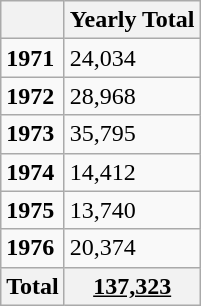<table class="wikitable">
<tr>
<th></th>
<th>Yearly Total</th>
</tr>
<tr>
<td><strong>1971</strong></td>
<td>24,034</td>
</tr>
<tr>
<td><strong>1972</strong></td>
<td>28,968</td>
</tr>
<tr>
<td><strong>1973</strong></td>
<td>35,795</td>
</tr>
<tr>
<td><strong>1974</strong></td>
<td>14,412</td>
</tr>
<tr>
<td><strong>1975</strong></td>
<td>13,740</td>
</tr>
<tr>
<td><strong>1976</strong></td>
<td>20,374</td>
</tr>
<tr>
<th><strong>Total</strong></th>
<th><strong><u>137,323</u></strong></th>
</tr>
</table>
